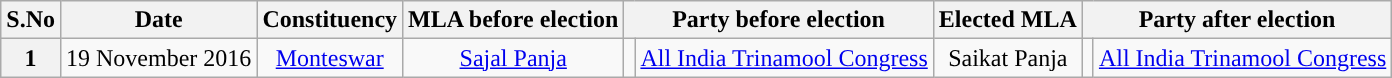<table class="wikitable sortable" style="text-align:center;">
<tr>
<th>S.No</th>
<th>Date</th>
<th>Constituency</th>
<th>MLA before election</th>
<th colspan="2">Party before election</th>
<th>Elected MLA</th>
<th colspan="2">Party after election</th>
</tr>
<tr>
<th>1</th>
<td>19 November 2016</td>
<td><a href='#'>Monteswar</a></td>
<td><a href='#'>Sajal Panja</a></td>
<td></td>
<td><a href='#'>All India Trinamool Congress</a></td>
<td>Saikat Panja</td>
<td></td>
<td><a href='#'>All India Trinamool Congress</a></td>
</tr>
</table>
